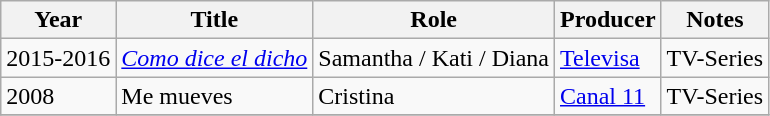<table class="wikitable">
<tr>
<th>Year</th>
<th>Title</th>
<th>Role</th>
<th>Producer</th>
<th>Notes</th>
</tr>
<tr>
<td>2015-2016</td>
<td><em><a href='#'>Como dice el dicho</a></em></td>
<td>Samantha / Kati / Diana</td>
<td><a href='#'>Televisa</a></td>
<td>TV-Series</td>
</tr>
<tr>
<td>2008</td>
<td>Me mueves</td>
<td>Cristina</td>
<td><a href='#'>Canal 11</a></td>
<td>TV-Series</td>
</tr>
<tr>
</tr>
</table>
